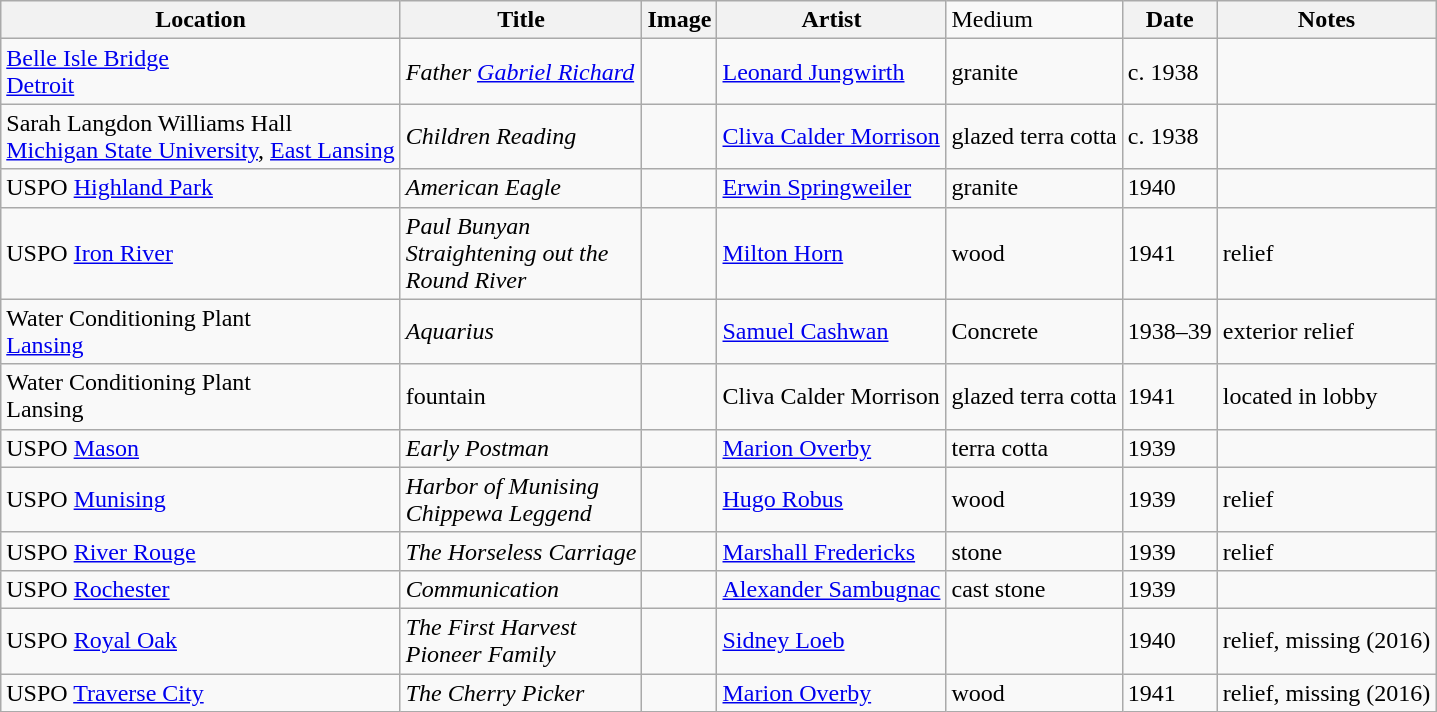<table class="wikitable sortable">
<tr>
<th>Location</th>
<th>Title</th>
<th>Image</th>
<th>Artist</th>
<td>Medium</td>
<th>Date</th>
<th>Notes</th>
</tr>
<tr>
<td><a href='#'>Belle Isle Bridge</a><br><a href='#'>Detroit</a></td>
<td><em>Father <a href='#'>Gabriel Richard</a></em></td>
<td></td>
<td><a href='#'>Leonard Jungwirth</a></td>
<td>granite</td>
<td>c. 1938</td>
<td></td>
</tr>
<tr>
<td>Sarah Langdon Williams Hall<br><a href='#'>Michigan State University</a>, <a href='#'>East Lansing</a></td>
<td><em>Children Reading</em></td>
<td></td>
<td><a href='#'>Cliva Calder Morrison</a></td>
<td>glazed terra cotta</td>
<td>c. 1938</td>
<td></td>
</tr>
<tr>
<td>USPO <a href='#'>Highland Park</a></td>
<td><em>American Eagle</em></td>
<td></td>
<td><a href='#'>Erwin Springweiler</a></td>
<td>granite</td>
<td>1940</td>
<td></td>
</tr>
<tr>
<td>USPO <a href='#'>Iron River</a></td>
<td><em>Paul Bunyan<br>Straightening out the<br>Round River</em></td>
<td></td>
<td><a href='#'>Milton Horn</a></td>
<td>wood</td>
<td>1941</td>
<td>relief</td>
</tr>
<tr>
<td>Water Conditioning Plant<br><a href='#'>Lansing</a></td>
<td><em>Aquarius</em></td>
<td></td>
<td><a href='#'>Samuel Cashwan</a></td>
<td>Concrete</td>
<td>1938–39</td>
<td>exterior relief</td>
</tr>
<tr>
<td>Water Conditioning Plant<br>Lansing</td>
<td>fountain</td>
<td></td>
<td>Cliva Calder Morrison</td>
<td>glazed terra cotta</td>
<td>1941</td>
<td>located in lobby</td>
</tr>
<tr>
<td>USPO <a href='#'>Mason</a></td>
<td><em>Early Postman</em></td>
<td></td>
<td><a href='#'>Marion Overby</a></td>
<td>terra cotta</td>
<td>1939</td>
<td></td>
</tr>
<tr>
<td>USPO <a href='#'>Munising</a></td>
<td><em>Harbor of Munising<br>Chippewa Leggend</em></td>
<td></td>
<td><a href='#'>Hugo Robus</a></td>
<td>wood</td>
<td>1939</td>
<td>relief</td>
</tr>
<tr>
<td>USPO <a href='#'>River Rouge</a></td>
<td><em>The Horseless Carriage</em></td>
<td></td>
<td><a href='#'>Marshall Fredericks</a></td>
<td>stone</td>
<td>1939</td>
<td>relief</td>
</tr>
<tr>
<td>USPO <a href='#'>Rochester</a></td>
<td><em>Communication</em></td>
<td></td>
<td><a href='#'>Alexander Sambugnac</a></td>
<td>cast stone</td>
<td>1939</td>
<td></td>
</tr>
<tr>
<td>USPO <a href='#'>Royal Oak</a></td>
<td><em>The First Harvest</em><br><em>Pioneer Family</em></td>
<td></td>
<td><a href='#'>Sidney Loeb</a></td>
<td></td>
<td>1940</td>
<td>relief, missing (2016)</td>
</tr>
<tr>
<td>USPO <a href='#'>Traverse City</a></td>
<td><em>The Cherry Picker</em></td>
<td></td>
<td><a href='#'>Marion Overby</a></td>
<td>wood</td>
<td>1941</td>
<td>relief, missing (2016)</td>
</tr>
</table>
